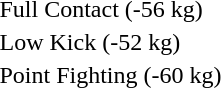<table>
<tr>
<td rowspan=2>Full Contact (-56 kg)<br></td>
<td rowspan=2></td>
<td rowspan=2></td>
<td></td>
</tr>
<tr>
<td></td>
</tr>
<tr>
<td rowspan=2>Low Kick (-52 kg)<br></td>
<td rowspan=2></td>
<td rowspan=2></td>
<td></td>
</tr>
<tr>
<td></td>
</tr>
<tr>
<td rowspan=2>Point Fighting (-60 kg)<br></td>
<td rowspan=2></td>
<td rowspan=2></td>
<td></td>
</tr>
<tr>
<td></td>
</tr>
</table>
